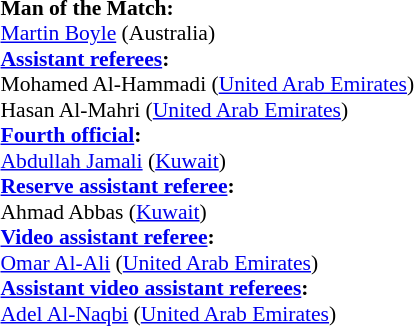<table style="width:100%; font-size:90%;">
<tr>
<td><br><strong>Man of the Match:</strong>
<br><a href='#'>Martin Boyle</a> (Australia)<br><strong><a href='#'>Assistant referees</a>:</strong>
<br>Mohamed Al-Hammadi (<a href='#'>United Arab Emirates</a>)
<br>Hasan Al-Mahri (<a href='#'>United Arab Emirates</a>)
<br><strong><a href='#'>Fourth official</a>:</strong>
<br><a href='#'>Abdullah Jamali</a> (<a href='#'>Kuwait</a>)
<br><strong><a href='#'>Reserve assistant referee</a>:</strong>
<br>Ahmad Abbas (<a href='#'>Kuwait</a>)
<br><strong><a href='#'>Video assistant referee</a>:</strong>
<br><a href='#'>Omar Al-Ali</a> (<a href='#'>United Arab Emirates</a>)
<br><strong><a href='#'>Assistant video assistant referees</a>:</strong>
<br><a href='#'>Adel Al-Naqbi</a> (<a href='#'>United Arab Emirates</a>)</td>
</tr>
</table>
